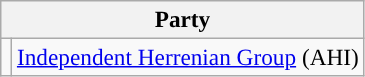<table class="wikitable" style="text-align:left; font-size:97%;">
<tr>
<th colspan="2">Party</th>
</tr>
<tr>
<td></td>
<td><a href='#'>Independent Herrenian Group</a> (AHI)</td>
</tr>
</table>
